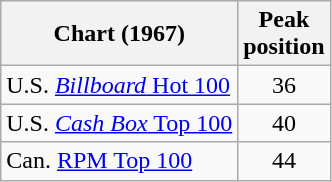<table class="wikitable sortable">
<tr>
<th>Chart (1967)</th>
<th>Peak<br>position</th>
</tr>
<tr>
<td>U.S. <a href='#'><em>Billboard</em> Hot 100</a></td>
<td align="center">36</td>
</tr>
<tr>
<td>U.S. <a href='#'><em>Cash Box</em> Top 100</a></td>
<td align="center">40</td>
</tr>
<tr>
<td>Can. <a href='#'>RPM Top 100</a></td>
<td align="center">44</td>
</tr>
</table>
